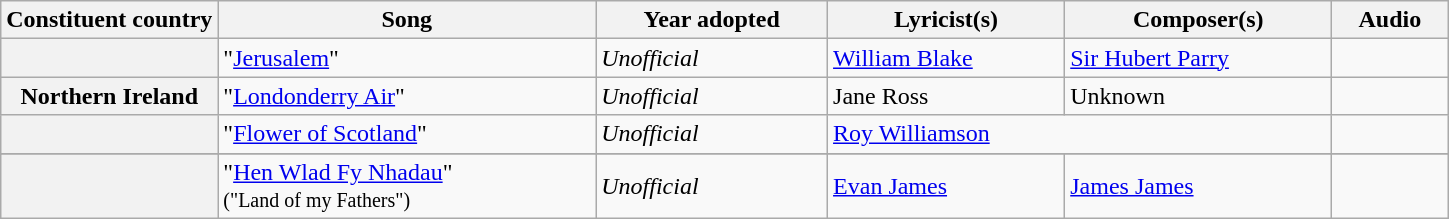<table class="wikitable sortable plainrowheaders">
<tr>
<th scope="col" style="width:15%;">Constituent country</th>
<th scope="col">Song</th>
<th scope="col">Year adopted</th>
<th scope="col">Lyricist(s)</th>
<th scope="col">Composer(s)</th>
<th scope="col">Audio</th>
</tr>
<tr>
<th scope="row"></th>
<td>"<a href='#'>Jerusalem</a>"</td>
<td><em>Unofficial</em></td>
<td><a href='#'>William Blake</a></td>
<td><a href='#'>Sir Hubert Parry</a></td>
<td></td>
</tr>
<tr>
<th scope="row"> Northern Ireland</th>
<td>"<a href='#'>Londonderry Air</a>"</td>
<td><em>Unofficial</em></td>
<td>Jane Ross</td>
<td>Unknown</td>
<td></td>
</tr>
<tr>
<th scope="row"></th>
<td>"<a href='#'>Flower of Scotland</a>"</td>
<td><em>Unofficial</em></td>
<td colspan="2"><a href='#'>Roy Williamson</a></td>
<td></td>
</tr>
<tr>
</tr>
<tr>
<th scope="row"></th>
<td>"<a href='#'>Hen Wlad Fy Nhadau</a>"<br><small>("Land of my Fathers")</small></td>
<td><em>Unofficial</em></td>
<td><a href='#'>Evan James</a></td>
<td><a href='#'>James James</a></td>
<td></td>
</tr>
</table>
